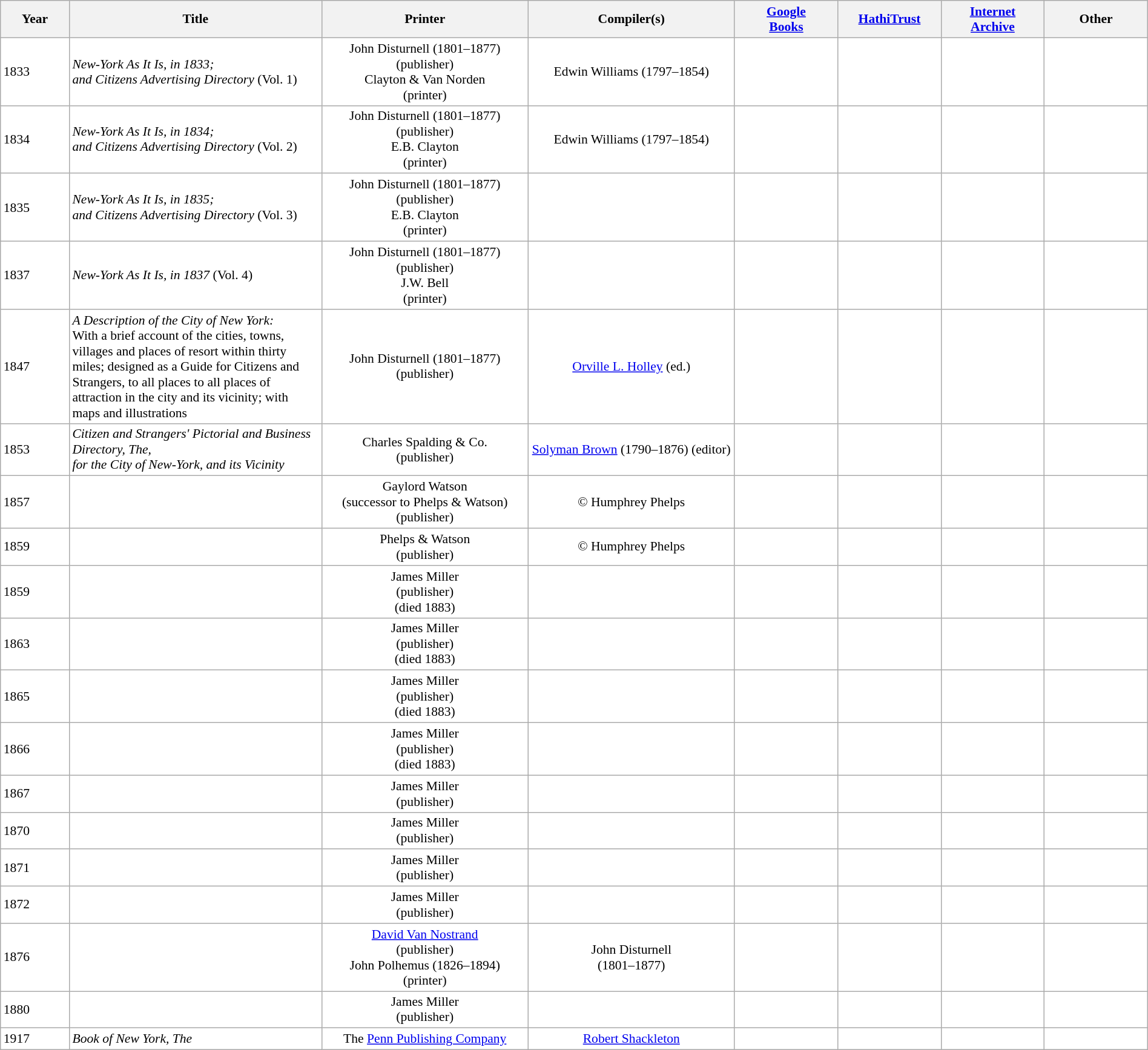<table class="wikitable collapsible sortable" border="0" cellpadding="1" style="color:black; background-color: #FFFFFF; font-size: 90%; width:100%">
<tr>
<th>Year</th>
<th>Title</th>
<th>Printer</th>
<th>Compiler(s)</th>
<th><a href='#'>Google<br>Books</a></th>
<th><a href='#'>HathiTrust</a></th>
<th><a href='#'>Internet<br>Archive</a></th>
<th>Other</th>
</tr>
<tr>
<td width="6%">1833</td>
<td width="22%"><em>New-York As It Is, in 1833;</em><div><em>and Citizens Advertising Directory</em> (Vol. 1)</div></td>
<td style="text-align:center" width="18%" data-sort-value="disturnell 1833">John Disturnell (1801–1877)<br>(publisher)<br>Clayton & Van Norden<br>(printer)</td>
<td style="text-align:center" width="18%" data-sort-value="williams 1833">Edwin Williams (1797–1854)</td>
<td style="text-align:center" width="9%"></td>
<td style="text-align:center" width="9%"></td>
<td style="text-align:center" width="9%"></td>
<td style="text-align:center" width="9%"></td>
</tr>
<tr>
<td width="6%">1834</td>
<td width="22%"><em>New-York As It Is, in 1834;</em><div><em>and Citizens Advertising Directory</em> (Vol. 2)</div></td>
<td style="text-align:center" width="18%" data-sort-value="disturnell 1834">John Disturnell (1801–1877)<br>(publisher)<br>E.B. Clayton<br>(printer)</td>
<td style="text-align:center" width="18%" data-sort-value="williams 1834">Edwin Williams (1797–1854)</td>
<td style="text-align:center" width="9%"></td>
<td style="text-align:center" width="9%"></td>
<td style="text-align:center" width="9%"><br></td>
<td style="text-align:center" width="9%"></td>
</tr>
<tr>
<td width="6%">1835</td>
<td width="22%"><em>New-York As It Is, in 1835;</em><div><em>and Citizens Advertising Directory</em> (Vol. 3)</div></td>
<td style="text-align:center" width="18%" data-sort-value="disturnell 1835">John Disturnell (1801–1877)<br>(publisher)<br>E.B. Clayton<br>(printer)</td>
<td style="text-align:center" width="18%"></td>
<td style="text-align:center" width="9%"></td>
<td style="text-align:center" width="9%"></td>
<td style="text-align:center" width="9%"></td>
<td style="text-align:center" width="9%"></td>
</tr>
<tr>
<td width="6%">1837</td>
<td width="22%"><em>New-York As It Is, in 1837</em> (Vol. 4)</td>
<td style="text-align:center" width="18%" data-sort-value="disturnell 1837">John Disturnell (1801–1877)<br>(publisher)<br>J.W. Bell<br>(printer)</td>
<td style="text-align:center" width="18%"></td>
<td style="text-align:center" width="9%"></td>
<td style="text-align:center" width="9%"><br></td>
<td style="text-align:center" width="9%"><br><br></td>
<td style="text-align:center" width="9%"></td>
</tr>
<tr>
<td width="6%">1847</td>
<td width="22%" data-sort-value="disturnell 1847"><em>A Description of the City of New York:</em><div>With a brief account of the cities, towns, villages and places of resort within thirty miles; designed as a Guide for Citizens and Strangers, to all places to all places of attraction in the city and its vicinity; with maps and illustrations</div></td>
<td style="text-align:center" width="18%" data-sort-value="disturnell 1847">John Disturnell (1801–1877)<br>(publisher)</td>
<td style="text-align:center" width="18%" data-sort-value="holley 1847"><a href='#'>Orville L. Holley</a> (ed.)</td>
<td style="text-align:center" width="9%"></td>
<td style="text-align:center" width="9%"></td>
<td style="text-align:center" width="9%"><br></td>
<td style="text-align:center" width="9%"></td>
</tr>
<tr>
<td width="6%">1853</td>
<td width="22%"><em>Citizen and Strangers' Pictorial and Business Directory, The,</em><div><em>for the City of New-York, and its Vicinity</em></div></td>
<td style="text-align:center" width="18%" data-sort-value="spalding">Charles Spalding & Co.<br>(publisher)</td>
<td style="text-align:center" width="18%" data-sort-value="brown"><a href='#'>Solyman Brown</a> (1790–1876) (editor)</td>
<td style="text-align:center" width="9%"></td>
<td style="text-align:center" width="9%"></td>
<td style="text-align:center" width="9%"></td>
<td style="text-align:center" width="9%"></td>
</tr>
<tr>
<td width="6%">1857</td>
<td width="22%" data-sort-value="phelps 1857"></td>
<td style="text-align:center" width="18%" data-sort-value="watson 1857">Gaylord Watson<br>(successor to Phelps & Watson)<br>(publisher)</td>
<td style="text-align:center" width="18%" data-sort-value="phelps 1857">© Humphrey Phelps</td>
<td style="text-align:center" width="9%"><br></td>
<td style="text-align:center" width="9%"></td>
<td style="text-align:center" width="9%"></td>
<td style="text-align:center" width="9%"></td>
</tr>
<tr>
<td width="6%">1859</td>
<td width="22%" data-sort-value="phelps 1859"></td>
<td style="text-align:center" width="18%" data-sort-value="phelps 1859">Phelps & Watson<br>(publisher)</td>
<td style="text-align:center" width="18%" data-sort-value="phelps 1859">© Humphrey Phelps</td>
<td style="text-align:center" width="9%"></td>
<td style="text-align:center" width="9%"></td>
<td style="text-align:center" width="9%"></td>
<td style="text-align:center" width="9%"></td>
</tr>
<tr>
<td width="6%">1859</td>
<td width="22%" data-sort-value="miller 1859"></td>
<td style="text-align:center" width="18%" data-sort-value="miller 1859">James Miller<br>(publisher)<br>(died 1883)</td>
<td style="text-align:center" width="18%"></td>
<td style="text-align:center" width="9%" data-sort-value="google books 1859"></td>
<td style="text-align:center" width="9%"></td>
<td style="text-align:center" width="9%"></td>
<td style="text-align:center" width="9%" data-sort-value="new york public library 1859"></td>
</tr>
<tr>
<td width="6%">1863</td>
<td width="22%" data-sort-value="miller 1863"></td>
<td style="text-align:center" width="18%" data-sort-value="miller 1863">James Miller<br>(publisher)<br>(died 1883)</td>
<td style="text-align:center" width="18%"></td>
<td style="text-align:center" width="9%" data-sort-value="google books 1863"></td>
<td style="text-align:center" width="9%"></td>
<td style="text-align:center" width="9%"></td>
<td style="text-align:center" width="9%"></td>
</tr>
<tr>
<td width="6%">1865</td>
<td width="22%" data-sort-value="miller 1865"></td>
<td style="text-align:center" width="18%" data-sort-value="miller 1865">James Miller<br>(publisher)<br>(died 1883)</td>
<td style="text-align:center" width="18%"></td>
<td style="text-align:center" width="9%" data-sort-value="google books 1865"></td>
<td style="text-align:center" width="9%"></td>
<td style="text-align:center" width="9%"></td>
<td style="text-align:center" width="9%"></td>
</tr>
<tr>
<td width="6%">1866</td>
<td width="22%" data-sort-value="miller 1866"></td>
<td style="text-align:center" width="18%" data-sort-value="miller 1866">James Miller<br>(publisher)<br>(died 1883)</td>
<td style="text-align:center" width="18%"></td>
<td style="text-align:center" width="9%" data-sort-value="google books 1866"><br><br></td>
<td style="text-align:center" width="9%"></td>
<td style="text-align:center" width="9%"></td>
<td style="text-align:center" width="9%"></td>
</tr>
<tr>
<td width="6%">1867</td>
<td width="22%" data-sort-value="miller 1867"></td>
<td style="text-align:center" width="18%" data-sort-value="miller 1867">James Miller<br>(publisher)</td>
<td style="text-align:center" width="18%"></td>
<td style="text-align:center" width="9%" data-sort-value="google books 1867"><br></td>
<td style="text-align:center" width="9%" data-sort-value="hathitrust 1867"></td>
<td style="text-align:center" width="9%"></td>
<td style="text-align:center" width="9%"></td>
</tr>
<tr>
<td width="6%">1870</td>
<td width="22%" data-sort-value="miller 1870"></td>
<td style="text-align:center" width="18%" data-sort-value="miller 1870">James Miller<br>(publisher)</td>
<td style="text-align:center" width="18%"></td>
<td style="text-align:center" width="9%" data-sort-value="google books 1870"></td>
<td style="text-align:center" width="9%"></td>
<td style="text-align:center" width="9%"></td>
<td style="text-align:center" width="9%"></td>
</tr>
<tr>
<td width="6%">1871</td>
<td width="22%" data-sort-value="miller 1871"></td>
<td style="text-align:center" width="18%" data-sort-value="miller 1871">James Miller<br>(publisher)</td>
<td style="text-align:center" width="18%"></td>
<td style="text-align:center" width="9%" data-sort-value="google books 1871"></td>
<td style="text-align:center" width="9%"></td>
<td style="text-align:center" width="9%"></td>
<td style="text-align:center" width="9%"></td>
</tr>
<tr>
<td width="6%">1872</td>
<td width="22%" data-sort-value="miller 1872"></td>
<td style="text-align:center" width="18%" data-sort-value="miller 1872">James Miller<br>(publisher)</td>
<td style="text-align:center" width="18%"></td>
<td style="text-align:center" width="9%" data-sort-value="google books 1872"></td>
<td style="text-align:center" width="9%" data-sort-value="hathitrust 1872"></td>
<td style="text-align:center" width="9%" data-sort-value="internet archive 1872"></td>
<td style="text-align:center" width="9%"></td>
</tr>
<tr>
<td width="6%">1876</td>
<td width="22%" data-sort-value="New York As 1876"></td>
<td style="text-align:center" width="18%" data-sort-value="norstrand 1876"><a href='#'>David Van Nostrand</a><br>(publisher)<br>John Polhemus (1826–1894)<br>(printer)</td>
<td style="text-align:center" width="18%" data-sort-value="disturnell 1876">John Disturnell<br>(1801–1877)</td>
<td style="text-align:center" width="9%" data-sort-value="google books 1876"></td>
<td style="text-align:center" width="9%"></td>
<td style="text-align:center" width="9%" data-sort-value="internet archive 1876"><br><br><br></td>
<td style="text-align:center" width="9%"></td>
</tr>
<tr>
<td width="6%">1880</td>
<td width="22%" data-sort-value="miller 1880"></td>
<td style="text-align:center" width="18%" data-sort-value="miller 1880">James Miller<br>(publisher)</td>
<td style="text-align:center" width="18%"></td>
<td style="text-align:center" width="9%"></td>
<td style="text-align:center" width="9%"></td>
<td style="text-align:center" width="9%"></td>
<td style="text-align:center" width="9%"></td>
</tr>
<tr>
<td width="6%">1917</td>
<td width="22%"><em>Book of New York, The</em></td>
<td style="text-align:center" width="18%" data-sort-value="penn 1917">The <a href='#'>Penn Publishing Company</a></td>
<td style="text-align:center" width="18%"><a href='#'>Robert Shackleton</a></td>
<td style="text-align:center" width="9%"></td>
<td style="text-align:center" width="9%"></td>
<td style="text-align:center" width="9%"></td>
<td style="text-align:center" width="9%"></td>
</tr>
</table>
